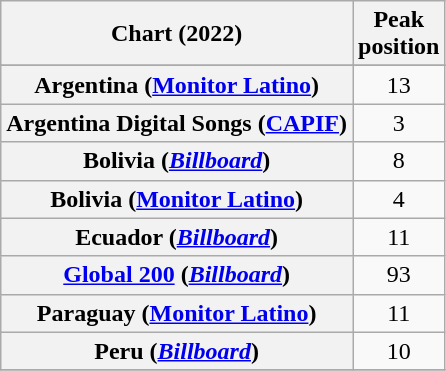<table class="wikitable sortable plainrowheaders" style="text-align:center">
<tr>
<th scope="col">Chart (2022)</th>
<th scope="col">Peak<br>position</th>
</tr>
<tr>
</tr>
<tr>
<th scope="row">Argentina (<a href='#'>Monitor Latino</a>)</th>
<td>13</td>
</tr>
<tr>
<th scope="row">Argentina Digital Songs (<a href='#'>CAPIF</a>)</th>
<td>3</td>
</tr>
<tr>
<th scope="row">Bolivia (<em><a href='#'>Billboard</a></em>)</th>
<td>8</td>
</tr>
<tr>
<th scope="row">Bolivia (<a href='#'>Monitor Latino</a>)</th>
<td>4</td>
</tr>
<tr>
<th scope="row">Ecuador (<em><a href='#'>Billboard</a></em>)</th>
<td>11</td>
</tr>
<tr>
<th scope="row"><a href='#'>Global 200</a> (<em><a href='#'>Billboard</a></em>)</th>
<td>93</td>
</tr>
<tr>
<th scope="row">Paraguay (<a href='#'>Monitor Latino</a>)</th>
<td>11</td>
</tr>
<tr>
<th scope="row">Peru (<em><a href='#'>Billboard</a></em>)</th>
<td>10</td>
</tr>
<tr>
</tr>
</table>
